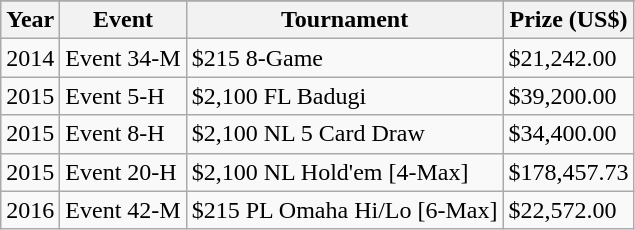<table class="wikitable" border="1">
<tr>
</tr>
<tr>
<th>Year</th>
<th>Event</th>
<th>Tournament</th>
<th>Prize (US$)</th>
</tr>
<tr>
<td>2014</td>
<td>Event 34-M</td>
<td>$215 8-Game</td>
<td>$21,242.00</td>
</tr>
<tr>
<td>2015</td>
<td>Event 5-H</td>
<td>$2,100 FL Badugi</td>
<td>$39,200.00</td>
</tr>
<tr>
<td>2015</td>
<td>Event 8-H</td>
<td>$2,100 NL 5 Card Draw</td>
<td>$34,400.00</td>
</tr>
<tr>
<td>2015</td>
<td>Event 20-H</td>
<td>$2,100 NL Hold'em [4-Max]</td>
<td>$178,457.73</td>
</tr>
<tr>
<td>2016</td>
<td>Event 42-M</td>
<td>$215 PL Omaha Hi/Lo [6-Max]</td>
<td>$22,572.00</td>
</tr>
</table>
